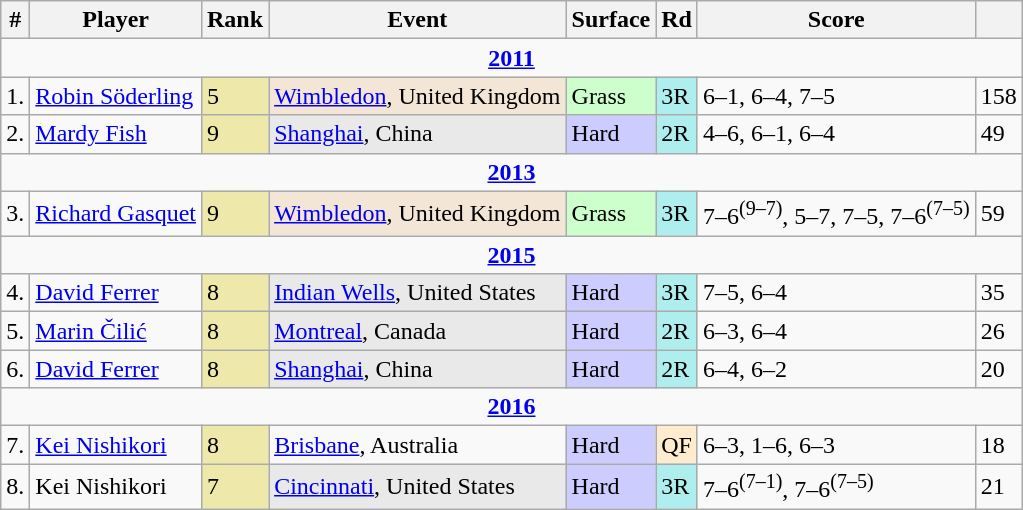<table class="wikitable sortable">
<tr>
<th>#</th>
<th>Player</th>
<th>Rank</th>
<th>Event</th>
<th>Surface</th>
<th>Rd</th>
<th>Score</th>
<th></th>
</tr>
<tr>
<td colspan="8" style="text-align:center;"><strong><a href='#'>2011</a></strong></td>
</tr>
<tr>
<td>1.</td>
<td> <a href='#'>Robin Söderling</a></td>
<td bgcolor=EEE8AA>5</td>
<td bgcolor=f3e6d7><a href='#'>Wimbledon</a>, United Kingdom</td>
<td style="background:#cfc;">Grass</td>
<td bgcolor=afeeee>3R</td>
<td>6–1, 6–4, 7–5</td>
<td>158</td>
</tr>
<tr>
<td>2.</td>
<td> <a href='#'>Mardy Fish</a></td>
<td bgcolor=EEE8AA>9</td>
<td bgcolor=e9e9e9><a href='#'>Shanghai</a>, China</td>
<td style="background:#ccf;">Hard</td>
<td bgcolor=afeeee>2R</td>
<td>4–6, 6–1, 6–4</td>
<td>49</td>
</tr>
<tr>
<td colspan="8" style="text-align:center;"><strong><a href='#'>2013</a></strong></td>
</tr>
<tr>
<td>3.</td>
<td> <a href='#'>Richard Gasquet</a></td>
<td bgcolor=EEE8AA>9</td>
<td bgcolor=f3e6d7><a href='#'>Wimbledon</a>, United Kingdom</td>
<td style="background:#cfc;">Grass</td>
<td bgcolor=afeeee>3R</td>
<td>7–6<sup>(9–7)</sup>, 5–7, 7–5, 7–6<sup>(7–5)</sup></td>
<td>59</td>
</tr>
<tr>
<td colspan="8" style="text-align:center;"><strong><a href='#'>2015</a></strong></td>
</tr>
<tr>
<td>4.</td>
<td> <a href='#'>David Ferrer</a></td>
<td bgcolor=EEE8AA>8</td>
<td bgcolor=e9e9e9><a href='#'>Indian Wells</a>, United States</td>
<td style="background:#ccf;">Hard</td>
<td bgcolor=afeeee>3R</td>
<td>7–5, 6–4</td>
<td>35</td>
</tr>
<tr>
<td>5.</td>
<td> <a href='#'>Marin Čilić</a></td>
<td bgcolor=EEE8AA>8</td>
<td bgcolor=e9e9e9><a href='#'>Montreal</a>, Canada</td>
<td style="background:#ccf;">Hard</td>
<td bgcolor=afeeee>2R</td>
<td>6–3, 6–4</td>
<td>26</td>
</tr>
<tr>
<td>6.</td>
<td> <a href='#'>David Ferrer</a></td>
<td bgcolor=EEE8AA>8</td>
<td bgcolor=e9e9e9><a href='#'>Shanghai</a>, China</td>
<td style="background:#ccf;">Hard</td>
<td bgcolor=afeeee>2R</td>
<td>6–4, 6–2</td>
<td>20</td>
</tr>
<tr>
<td colspan="8" style="text-align:center;"><strong><a href='#'>2016</a></strong></td>
</tr>
<tr>
<td>7.</td>
<td> <a href='#'>Kei Nishikori</a></td>
<td bgcolor=EEE8AA>8</td>
<td><a href='#'>Brisbane</a>, Australia</td>
<td style="background:#ccf;">Hard</td>
<td bgcolor=ffebcd>QF</td>
<td>6–3, 1–6, 6–3</td>
<td>18</td>
</tr>
<tr>
<td>8.</td>
<td> Kei Nishikori</td>
<td bgcolor=EEE8AA>7</td>
<td bgcolor=e9e9e9><a href='#'>Cincinnati</a>, United States</td>
<td bgcolor=CCCCFF>Hard</td>
<td bgcolor=afeeee>3R</td>
<td>7–6<sup>(7–1)</sup>, 7–6<sup>(7–5)</sup></td>
<td>21</td>
</tr>
</table>
